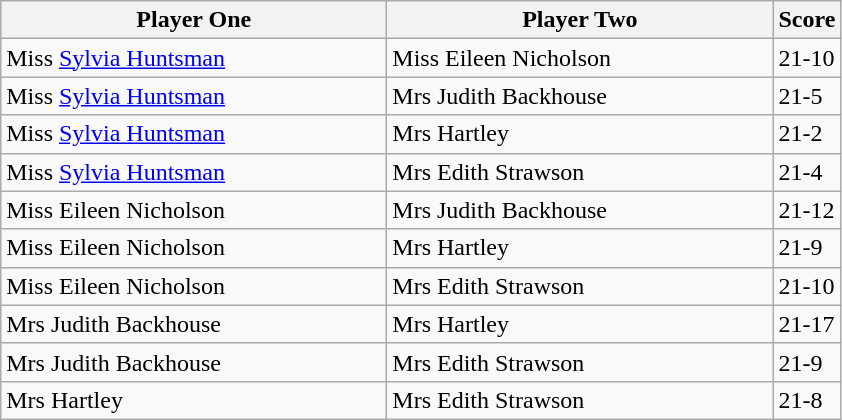<table class="wikitable">
<tr>
<th width=250>Player One</th>
<th width=250>Player Two</th>
<th width=30>Score</th>
</tr>
<tr>
<td> Miss <a href='#'>Sylvia Huntsman</a></td>
<td> Miss Eileen Nicholson</td>
<td>21-10</td>
</tr>
<tr>
<td> Miss <a href='#'>Sylvia Huntsman</a></td>
<td> Mrs Judith Backhouse</td>
<td>21-5</td>
</tr>
<tr>
<td> Miss <a href='#'>Sylvia Huntsman</a></td>
<td> Mrs Hartley</td>
<td>21-2</td>
</tr>
<tr>
<td> Miss <a href='#'>Sylvia Huntsman</a></td>
<td> Mrs Edith Strawson</td>
<td>21-4</td>
</tr>
<tr>
<td> Miss Eileen Nicholson</td>
<td> Mrs Judith Backhouse</td>
<td>21-12</td>
</tr>
<tr>
<td> Miss Eileen Nicholson</td>
<td> Mrs Hartley</td>
<td>21-9</td>
</tr>
<tr>
<td> Miss Eileen Nicholson</td>
<td> Mrs Edith Strawson</td>
<td>21-10</td>
</tr>
<tr>
<td> Mrs Judith Backhouse</td>
<td> Mrs Hartley</td>
<td>21-17</td>
</tr>
<tr>
<td> Mrs Judith Backhouse</td>
<td> Mrs Edith Strawson</td>
<td>21-9</td>
</tr>
<tr>
<td> Mrs Hartley</td>
<td> Mrs Edith Strawson</td>
<td>21-8</td>
</tr>
</table>
